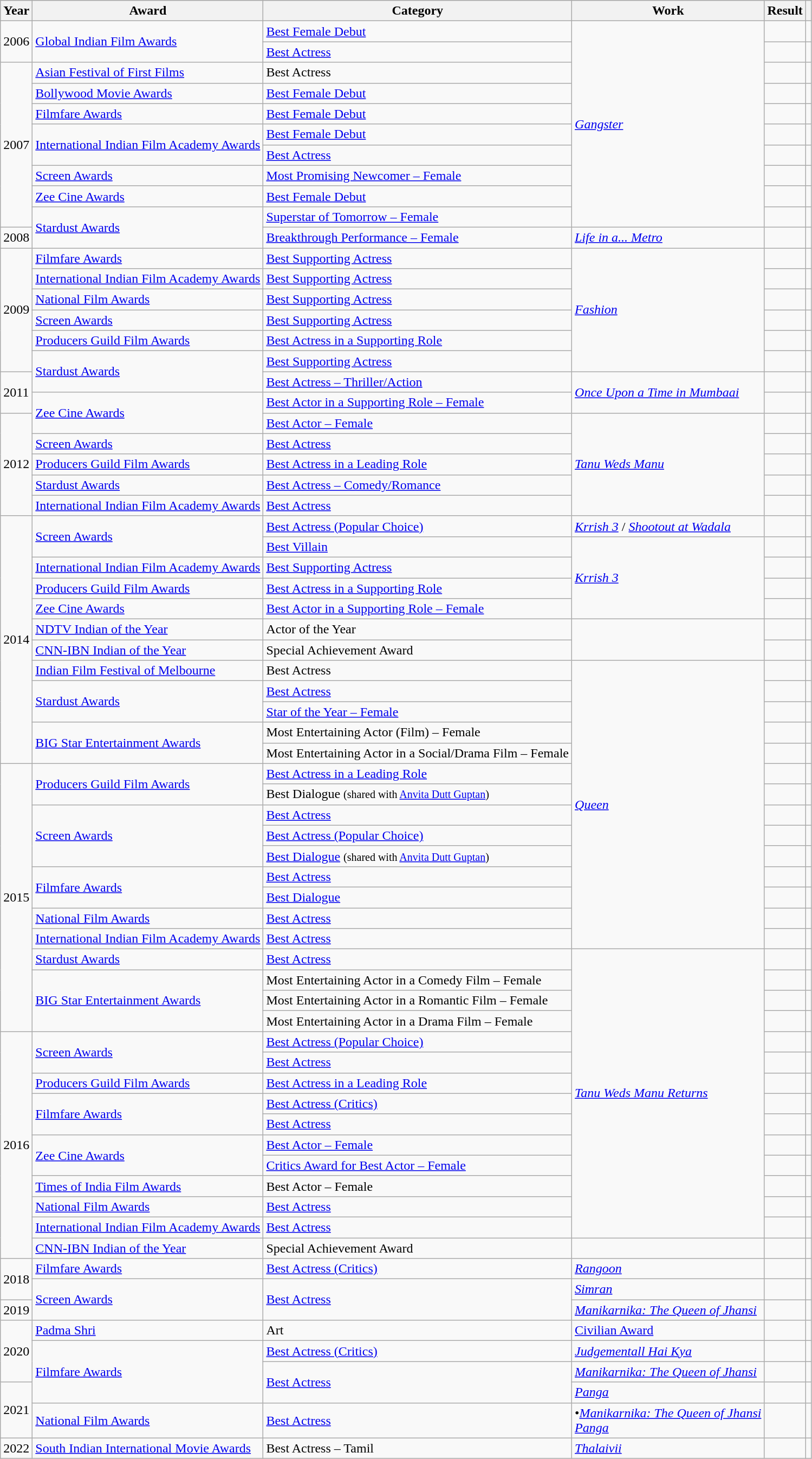<table class="wikitable plainrowheaders sortable">
<tr style="background:#ccc; text-align:center;">
<th scope="col">Year</th>
<th scope="col">Award</th>
<th scope="col">Category</th>
<th scope="col">Work</th>
<th scope="col">Result</th>
<th scope="col" class="unsortable"></th>
</tr>
<tr>
<td rowspan="2">2006</td>
<td rowspan="2"><a href='#'>Global Indian Film Awards</a></td>
<td><a href='#'>Best Female Debut</a></td>
<td rowspan="10"><em><a href='#'>Gangster</a></em></td>
<td></td>
<td align="center"></td>
</tr>
<tr>
<td><a href='#'>Best Actress</a></td>
<td></td>
<td align="center"></td>
</tr>
<tr>
<td rowspan="8">2007</td>
<td><a href='#'>Asian Festival of First Films</a></td>
<td>Best Actress</td>
<td></td>
<td align="center"></td>
</tr>
<tr>
<td><a href='#'>Bollywood Movie Awards</a></td>
<td><a href='#'>Best Female Debut</a></td>
<td></td>
<td align="center"></td>
</tr>
<tr>
<td><a href='#'>Filmfare Awards</a></td>
<td><a href='#'>Best Female Debut</a></td>
<td></td>
<td align="center"></td>
</tr>
<tr>
<td rowspan="2"><a href='#'>International Indian Film Academy Awards</a></td>
<td><a href='#'>Best Female Debut</a></td>
<td></td>
<td align="center"></td>
</tr>
<tr>
<td><a href='#'>Best Actress</a></td>
<td></td>
<td align="center"></td>
</tr>
<tr>
<td><a href='#'>Screen Awards</a></td>
<td><a href='#'>Most Promising Newcomer – Female</a></td>
<td></td>
<td align="center"></td>
</tr>
<tr>
<td><a href='#'>Zee Cine Awards</a></td>
<td><a href='#'>Best Female Debut</a></td>
<td></td>
<td align="center"></td>
</tr>
<tr>
<td rowspan="2"><a href='#'>Stardust Awards</a></td>
<td><a href='#'>Superstar of Tomorrow – Female</a></td>
<td></td>
<td align="center"></td>
</tr>
<tr>
<td>2008</td>
<td><a href='#'>Breakthrough Performance – Female</a></td>
<td><em><a href='#'>Life in a... Metro</a></em></td>
<td></td>
<td align="center"></td>
</tr>
<tr>
<td rowspan="6">2009</td>
<td><a href='#'>Filmfare Awards</a></td>
<td><a href='#'>Best Supporting Actress</a></td>
<td rowspan="6"><em><a href='#'>Fashion</a></em></td>
<td></td>
<td align="center"></td>
</tr>
<tr>
<td><a href='#'>International Indian Film Academy Awards</a></td>
<td><a href='#'>Best Supporting Actress</a></td>
<td></td>
<td align="center"></td>
</tr>
<tr>
<td><a href='#'>National Film Awards</a></td>
<td><a href='#'>Best Supporting Actress</a></td>
<td></td>
<td align="center"></td>
</tr>
<tr>
<td><a href='#'>Screen Awards</a></td>
<td><a href='#'>Best Supporting Actress</a></td>
<td></td>
<td align="center"></td>
</tr>
<tr>
<td><a href='#'>Producers Guild Film Awards</a></td>
<td><a href='#'>Best Actress in a Supporting Role</a></td>
<td></td>
<td align="center"></td>
</tr>
<tr>
<td rowspan="2"><a href='#'>Stardust Awards</a></td>
<td><a href='#'>Best Supporting Actress</a></td>
<td></td>
<td align="center"></td>
</tr>
<tr>
<td rowspan="2">2011</td>
<td><a href='#'>Best Actress – Thriller/Action</a></td>
<td rowspan="2"><em><a href='#'>Once Upon a Time in Mumbaai</a></em></td>
<td></td>
<td align="center"></td>
</tr>
<tr>
<td rowspan="2"><a href='#'>Zee Cine Awards</a></td>
<td><a href='#'>Best Actor in a Supporting Role – Female</a></td>
<td></td>
<td align="center"></td>
</tr>
<tr>
<td rowspan="5">2012</td>
<td><a href='#'>Best Actor – Female</a></td>
<td rowspan="5"><em><a href='#'>Tanu Weds Manu</a></em></td>
<td></td>
<td align="center"></td>
</tr>
<tr>
<td><a href='#'>Screen Awards</a></td>
<td><a href='#'>Best Actress</a></td>
<td></td>
<td align="center"></td>
</tr>
<tr>
<td><a href='#'>Producers Guild Film Awards</a></td>
<td><a href='#'>Best Actress in a Leading Role</a></td>
<td></td>
<td align="center"></td>
</tr>
<tr>
<td><a href='#'>Stardust Awards</a></td>
<td><a href='#'>Best Actress – Comedy/Romance</a></td>
<td></td>
<td align="center"></td>
</tr>
<tr>
<td><a href='#'>International Indian Film Academy Awards</a></td>
<td><a href='#'>Best Actress</a></td>
<td></td>
<td align="center"></td>
</tr>
<tr>
<td rowspan="12">2014</td>
<td rowspan="2"><a href='#'>Screen Awards</a></td>
<td><a href='#'>Best Actress (Popular Choice)</a></td>
<td><em><a href='#'>Krrish 3</a></em> / <em><a href='#'>Shootout at Wadala</a></em></td>
<td></td>
<td align="center"></td>
</tr>
<tr>
<td><a href='#'>Best Villain</a></td>
<td rowspan="4"><em><a href='#'>Krrish 3</a></em></td>
<td></td>
<td align="center"></td>
</tr>
<tr>
<td><a href='#'>International Indian Film Academy Awards</a></td>
<td><a href='#'>Best Supporting Actress</a></td>
<td></td>
<td align="center"></td>
</tr>
<tr>
<td><a href='#'>Producers Guild Film Awards</a></td>
<td><a href='#'>Best Actress in a Supporting Role</a></td>
<td></td>
<td align="center"></td>
</tr>
<tr>
<td><a href='#'>Zee Cine Awards</a></td>
<td><a href='#'>Best Actor in a Supporting Role – Female</a></td>
<td></td>
<td align="center"></td>
</tr>
<tr>
<td><a href='#'>NDTV Indian of the Year</a></td>
<td>Actor of the Year</td>
<td rowspan="2"></td>
<td></td>
<td align="center"></td>
</tr>
<tr>
<td><a href='#'>CNN-IBN Indian of the Year</a></td>
<td>Special Achievement Award</td>
<td></td>
<td align="center"></td>
</tr>
<tr>
<td><a href='#'>Indian Film Festival of Melbourne</a></td>
<td>Best Actress</td>
<td rowspan="14"><em><a href='#'>Queen</a></em></td>
<td></td>
<td align="center"></td>
</tr>
<tr>
<td rowspan="2"><a href='#'>Stardust Awards</a></td>
<td><a href='#'>Best Actress</a></td>
<td></td>
<td align="center"></td>
</tr>
<tr>
<td><a href='#'>Star of the Year – Female</a></td>
<td></td>
<td align="center"></td>
</tr>
<tr>
<td rowspan="2"><a href='#'>BIG Star Entertainment Awards</a></td>
<td>Most Entertaining Actor (Film) – Female</td>
<td></td>
<td align="center"></td>
</tr>
<tr>
<td>Most Entertaining Actor in a Social/Drama Film – Female</td>
<td></td>
<td align="center"></td>
</tr>
<tr>
<td rowspan="13">2015</td>
<td rowspan="2"><a href='#'>Producers Guild Film Awards</a></td>
<td><a href='#'>Best Actress in a Leading Role</a></td>
<td></td>
<td align="center"></td>
</tr>
<tr>
<td>Best Dialogue <small>(shared with <a href='#'>Anvita Dutt Guptan</a>)</small></td>
<td></td>
<td align="center"></td>
</tr>
<tr>
<td rowspan="3"><a href='#'>Screen Awards</a></td>
<td><a href='#'>Best Actress</a></td>
<td></td>
<td align="center"></td>
</tr>
<tr>
<td><a href='#'>Best Actress (Popular Choice)</a></td>
<td></td>
<td align="center"></td>
</tr>
<tr>
<td><a href='#'>Best Dialogue</a> <small>(shared with <a href='#'>Anvita Dutt Guptan</a>)</small></td>
<td></td>
<td align="center"></td>
</tr>
<tr>
<td rowspan="2"><a href='#'>Filmfare Awards</a></td>
<td><a href='#'>Best Actress</a></td>
<td></td>
<td align="center"></td>
</tr>
<tr>
<td><a href='#'>Best Dialogue</a></td>
<td></td>
<td align="center"></td>
</tr>
<tr>
<td><a href='#'>National Film Awards</a></td>
<td><a href='#'>Best Actress</a></td>
<td></td>
<td align="center"></td>
</tr>
<tr>
<td><a href='#'>International Indian Film Academy Awards</a></td>
<td><a href='#'>Best Actress</a></td>
<td></td>
<td align="center"></td>
</tr>
<tr>
<td><a href='#'>Stardust Awards</a></td>
<td><a href='#'>Best Actress</a></td>
<td rowspan="14"><em><a href='#'>Tanu Weds Manu Returns</a></em></td>
<td></td>
<td align="center"></td>
</tr>
<tr>
<td rowspan="3"><a href='#'>BIG Star Entertainment Awards</a></td>
<td>Most Entertaining Actor in a Comedy Film – Female</td>
<td></td>
<td align="center"></td>
</tr>
<tr>
<td>Most Entertaining Actor in a Romantic Film – Female</td>
<td></td>
<td align="center"></td>
</tr>
<tr>
<td>Most Entertaining Actor in a Drama Film – Female</td>
<td></td>
<td align="center"></td>
</tr>
<tr>
<td rowspan="11">2016</td>
<td rowspan="2"><a href='#'>Screen Awards</a></td>
<td><a href='#'>Best Actress (Popular Choice)</a></td>
<td></td>
<td align="center"></td>
</tr>
<tr>
<td><a href='#'>Best Actress</a></td>
<td></td>
<td align="center"></td>
</tr>
<tr>
<td><a href='#'>Producers Guild Film Awards</a></td>
<td><a href='#'>Best Actress in a Leading Role</a></td>
<td></td>
<td align="center"></td>
</tr>
<tr>
<td rowspan="2"><a href='#'>Filmfare Awards</a></td>
<td><a href='#'>Best Actress (Critics)</a></td>
<td></td>
<td align="center"></td>
</tr>
<tr>
<td><a href='#'>Best Actress</a></td>
<td></td>
<td align="center"></td>
</tr>
<tr>
<td rowspan="2"><a href='#'>Zee Cine Awards</a></td>
<td><a href='#'>Best Actor – Female</a></td>
<td></td>
<td align="center"></td>
</tr>
<tr>
<td><a href='#'>Critics Award for Best Actor – Female</a></td>
<td></td>
<td align="center"></td>
</tr>
<tr>
<td><a href='#'>Times of India Film Awards</a></td>
<td>Best Actor – Female</td>
<td></td>
<td align="center"></td>
</tr>
<tr>
<td><a href='#'>National Film Awards</a></td>
<td><a href='#'>Best Actress</a></td>
<td></td>
<td align="center"></td>
</tr>
<tr>
<td><a href='#'>International Indian Film Academy Awards</a></td>
<td><a href='#'>Best Actress</a></td>
<td></td>
<td align="center"></td>
</tr>
<tr>
<td><a href='#'>CNN-IBN Indian of the Year</a></td>
<td>Special Achievement Award</td>
<td></td>
<td></td>
<td align="center"></td>
</tr>
<tr>
<td rowspan="2">2018</td>
<td><a href='#'>Filmfare Awards</a></td>
<td><a href='#'>Best Actress (Critics)</a></td>
<td><a href='#'><em>Rangoon</em></a></td>
<td></td>
<td align="center"></td>
</tr>
<tr>
<td rowspan="2"><a href='#'>Screen Awards</a></td>
<td rowspan="2"><a href='#'>Best Actress</a></td>
<td><em><a href='#'>Simran</a></em></td>
<td></td>
<td></td>
</tr>
<tr>
<td rowspan="1">2019</td>
<td><em><a href='#'>Manikarnika: The Queen of Jhansi</a></em></td>
<td></td>
<td></td>
</tr>
<tr>
<td rowspan="3">2020</td>
<td><a href='#'>Padma Shri</a></td>
<td>Art</td>
<td><a href='#'>Civilian Award</a></td>
<td></td>
<td align="center"></td>
</tr>
<tr>
<td rowspan="3"><a href='#'>Filmfare Awards</a></td>
<td><a href='#'>Best Actress (Critics)</a></td>
<td><em><a href='#'>Judgementall Hai Kya</a></em></td>
<td></td>
<td align="center"></td>
</tr>
<tr>
<td rowspan="2"><a href='#'>Best Actress</a></td>
<td><em><a href='#'>Manikarnika: The Queen of Jhansi</a></em></td>
<td></td>
<td align="center"></td>
</tr>
<tr>
<td rowspan="2">2021</td>
<td><a href='#'><em>Panga</em></a></td>
<td></td>
<td align="center"></td>
</tr>
<tr>
<td><a href='#'>National Film Awards</a></td>
<td><a href='#'>Best Actress</a></td>
<td>•<em><a href='#'>Manikarnika: The Queen of Jhansi</a></em><br><em><a href='#'>Panga</a></em></td>
<td></td>
<td align="center"></td>
</tr>
<tr>
<td>2022</td>
<td><a href='#'>South Indian International Movie Awards</a></td>
<td>Best Actress – Tamil</td>
<td><em><a href='#'>Thalaivii</a></em></td>
<td></td>
<td align="center"></td>
</tr>
</table>
